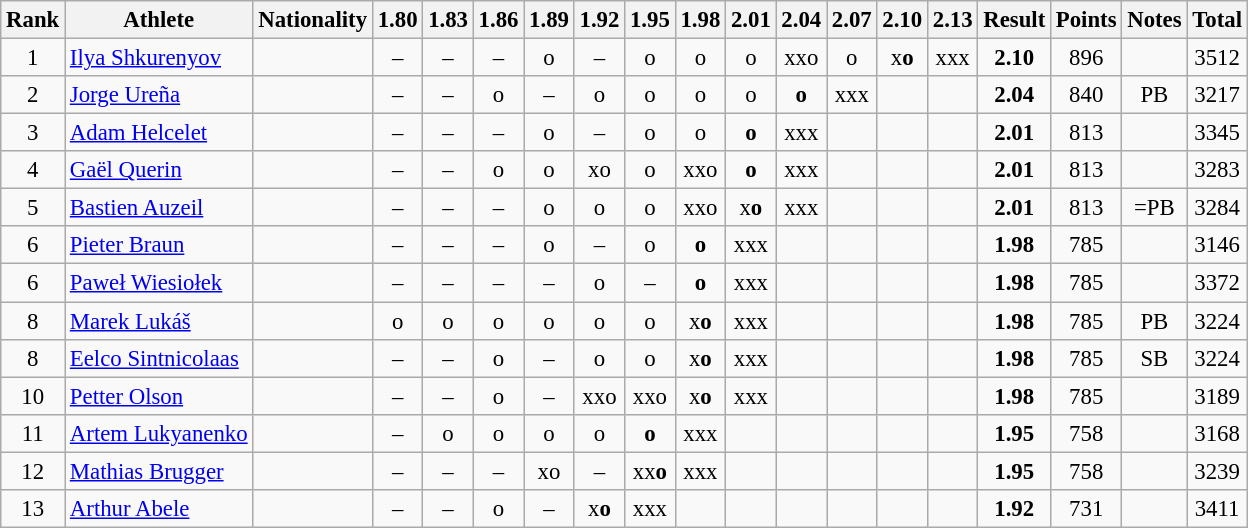<table class="wikitable sortable" style="text-align:center;font-size:95%">
<tr>
<th>Rank</th>
<th>Athlete</th>
<th>Nationality</th>
<th>1.80</th>
<th>1.83</th>
<th>1.86</th>
<th>1.89</th>
<th>1.92</th>
<th>1.95</th>
<th>1.98</th>
<th>2.01</th>
<th>2.04</th>
<th>2.07</th>
<th>2.10</th>
<th>2.13</th>
<th>Result</th>
<th>Points</th>
<th>Notes</th>
<th>Total</th>
</tr>
<tr>
<td>1</td>
<td align="left"><a href='#'>Ilya Shkurenyov</a></td>
<td align=left></td>
<td>–</td>
<td>–</td>
<td>–</td>
<td>o</td>
<td>–</td>
<td>o</td>
<td>o</td>
<td>o</td>
<td>xxo</td>
<td>o</td>
<td>x<strong>o</strong></td>
<td>xxx</td>
<td><strong>2.10</strong></td>
<td>896</td>
<td></td>
<td>3512</td>
</tr>
<tr>
<td>2</td>
<td align="left"><a href='#'>Jorge Ureña</a></td>
<td align=left></td>
<td>–</td>
<td>–</td>
<td>o</td>
<td>–</td>
<td>o</td>
<td>o</td>
<td>o</td>
<td>o</td>
<td><strong>o</strong></td>
<td>xxx</td>
<td></td>
<td></td>
<td><strong>2.04</strong></td>
<td>840</td>
<td>PB</td>
<td>3217</td>
</tr>
<tr>
<td>3</td>
<td align="left"><a href='#'>Adam Helcelet</a></td>
<td align=left></td>
<td>–</td>
<td>–</td>
<td>–</td>
<td>o</td>
<td>–</td>
<td>o</td>
<td>o</td>
<td><strong>o</strong></td>
<td>xxx</td>
<td></td>
<td></td>
<td></td>
<td><strong>2.01</strong></td>
<td>813</td>
<td></td>
<td>3345</td>
</tr>
<tr>
<td>4</td>
<td align="left"><a href='#'>Gaël Querin</a></td>
<td align=left></td>
<td>–</td>
<td>–</td>
<td>o</td>
<td>o</td>
<td>xo</td>
<td>o</td>
<td>xxo</td>
<td><strong>o</strong></td>
<td>xxx</td>
<td></td>
<td></td>
<td></td>
<td><strong>2.01</strong></td>
<td>813</td>
<td></td>
<td>3283</td>
</tr>
<tr>
<td>5</td>
<td align="left"><a href='#'>Bastien Auzeil</a></td>
<td align=left></td>
<td>–</td>
<td>–</td>
<td>–</td>
<td>o</td>
<td>o</td>
<td>o</td>
<td>xxo</td>
<td>x<strong>o</strong></td>
<td>xxx</td>
<td></td>
<td></td>
<td></td>
<td><strong>2.01</strong></td>
<td>813</td>
<td>=PB</td>
<td>3284</td>
</tr>
<tr>
<td>6</td>
<td align="left"><a href='#'>Pieter Braun</a></td>
<td align=left></td>
<td>–</td>
<td>–</td>
<td>–</td>
<td>o</td>
<td>–</td>
<td>o</td>
<td><strong>o</strong></td>
<td>xxx</td>
<td></td>
<td></td>
<td></td>
<td></td>
<td><strong>1.98</strong></td>
<td>785</td>
<td></td>
<td>3146</td>
</tr>
<tr>
<td>6</td>
<td align="left"><a href='#'>Paweł Wiesiołek</a></td>
<td align=left></td>
<td>–</td>
<td>–</td>
<td>–</td>
<td>–</td>
<td>o</td>
<td>–</td>
<td><strong>o</strong></td>
<td>xxx</td>
<td></td>
<td></td>
<td></td>
<td></td>
<td><strong>1.98</strong></td>
<td>785</td>
<td></td>
<td>3372</td>
</tr>
<tr>
<td>8</td>
<td align="left"><a href='#'>Marek Lukáš</a></td>
<td align=left></td>
<td>o</td>
<td>o</td>
<td>o</td>
<td>o</td>
<td>o</td>
<td>o</td>
<td>x<strong>o</strong></td>
<td>xxx</td>
<td></td>
<td></td>
<td></td>
<td></td>
<td><strong>1.98</strong></td>
<td>785</td>
<td>PB</td>
<td>3224</td>
</tr>
<tr>
<td>8</td>
<td align="left"><a href='#'>Eelco Sintnicolaas</a></td>
<td align=left></td>
<td>–</td>
<td>–</td>
<td>o</td>
<td>–</td>
<td>o</td>
<td>o</td>
<td>x<strong>o</strong></td>
<td>xxx</td>
<td></td>
<td></td>
<td></td>
<td></td>
<td><strong>1.98</strong></td>
<td>785</td>
<td>SB</td>
<td>3224</td>
</tr>
<tr>
<td>10</td>
<td align="left"><a href='#'>Petter Olson</a></td>
<td align=left></td>
<td>–</td>
<td>–</td>
<td>o</td>
<td>–</td>
<td>xxo</td>
<td>xxo</td>
<td>x<strong>o</strong></td>
<td>xxx</td>
<td></td>
<td></td>
<td></td>
<td></td>
<td><strong>1.98</strong></td>
<td>785</td>
<td></td>
<td>3189</td>
</tr>
<tr>
<td>11</td>
<td align="left"><a href='#'>Artem Lukyanenko</a></td>
<td align=left></td>
<td>–</td>
<td>o</td>
<td>o</td>
<td>o</td>
<td>o</td>
<td><strong>o</strong></td>
<td>xxx</td>
<td></td>
<td></td>
<td></td>
<td></td>
<td></td>
<td><strong>1.95</strong></td>
<td>758</td>
<td></td>
<td>3168</td>
</tr>
<tr>
<td>12</td>
<td align="left"><a href='#'>Mathias Brugger</a></td>
<td align=left></td>
<td>–</td>
<td>–</td>
<td>–</td>
<td>xo</td>
<td>–</td>
<td>xx<strong>o</strong></td>
<td>xxx</td>
<td></td>
<td></td>
<td></td>
<td></td>
<td></td>
<td><strong>1.95</strong></td>
<td>758</td>
<td></td>
<td>3239</td>
</tr>
<tr>
<td>13</td>
<td align="left"><a href='#'>Arthur Abele</a></td>
<td align=left></td>
<td>–</td>
<td>–</td>
<td>o</td>
<td>–</td>
<td>x<strong>o</strong></td>
<td>xxx</td>
<td></td>
<td></td>
<td></td>
<td></td>
<td></td>
<td></td>
<td><strong>1.92</strong></td>
<td>731</td>
<td></td>
<td>3411</td>
</tr>
</table>
